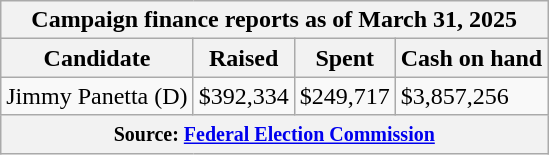<table class="wikitable sortable">
<tr>
<th colspan=4>Campaign finance reports as of March 31, 2025</th>
</tr>
<tr style="text-align:center;">
<th>Candidate</th>
<th>Raised</th>
<th>Spent</th>
<th>Cash on hand</th>
</tr>
<tr>
<td>Jimmy Panetta (D)</td>
<td>$392,334</td>
<td>$249,717</td>
<td>$3,857,256</td>
</tr>
<tr>
<th colspan="4"><small>Source: <a href='#'>Federal Election Commission</a></small></th>
</tr>
</table>
